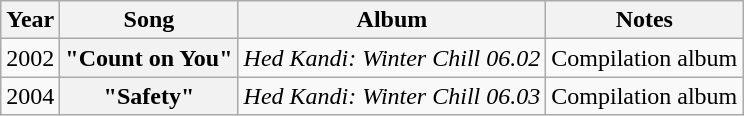<table class="wikitable plainrowheaders" style="text-align:left;">
<tr>
<th scope=col>Year</th>
<th scope=col>Song</th>
<th scope=col>Album</th>
<th scope=col>Notes</th>
</tr>
<tr>
<td>2002</td>
<th scope=row>"Count on You"</th>
<td><em>Hed Kandi: Winter Chill 06.02</em></td>
<td>Compilation album</td>
</tr>
<tr>
<td>2004</td>
<th scope=row>"Safety"</th>
<td><em>Hed Kandi: Winter Chill 06.03</em></td>
<td>Compilation album</td>
</tr>
</table>
